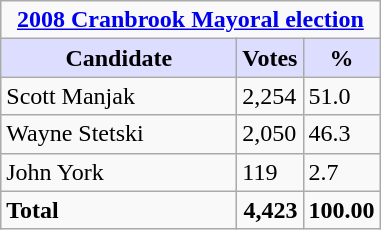<table class="wikitable sortable">
<tr>
<td colspan="3" style="text-align:center;"><strong><a href='#'>2008 Cranbrook Mayoral election</a></strong></td>
</tr>
<tr>
<th style="background:#ddf; width:150px;">Candidate</th>
<th style="background:#ddf;">Votes</th>
<th style="background:#ddf;">%</th>
</tr>
<tr>
<td>Scott Manjak</td>
<td>2,254</td>
<td>51.0</td>
</tr>
<tr>
<td>Wayne Stetski</td>
<td>2,050</td>
<td>46.3</td>
</tr>
<tr>
<td>John York</td>
<td>119</td>
<td>2.7</td>
</tr>
<tr>
<td><strong>Total</strong></td>
<td align=right><strong>4,423</strong></td>
<td align=right><strong>100.00</strong></td>
</tr>
</table>
